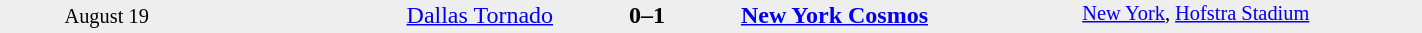<table style="width: 75%; background: #eeeeee;" cellspacing="0">
<tr>
<td style=font-size:85% align=center rowspan=3 width=15%>August 19</td>
<td width=24% align=right><a href='#'>Dallas Tornado</a></td>
<td align=center width=13%><strong>0–1</strong></td>
<td width=24%><strong><a href='#'>New York Cosmos</a></strong></td>
<td style=font-size:85% rowspan=3 valign=top><a href='#'>New York</a>, <a href='#'>Hofstra Stadium</a></td>
</tr>
<tr style=font-size:85%>
<td align=right valign=top></td>
<td valign=top></td>
<td align=left valign=top></td>
</tr>
</table>
